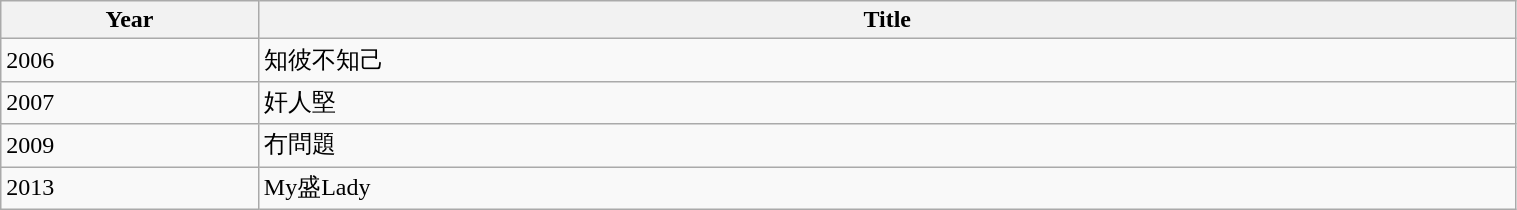<table class="wikitable" width="80%">
<tr>
<th style="width:17%">Year</th>
<th style="width:90%">Title</th>
</tr>
<tr>
<td>2006</td>
<td>知彼不知己</td>
</tr>
<tr>
<td>2007</td>
<td>奸人堅</td>
</tr>
<tr>
<td>2009</td>
<td>冇問題</td>
</tr>
<tr>
<td>2013</td>
<td>My盛Lady</td>
</tr>
</table>
